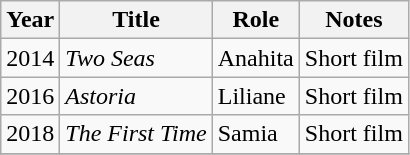<table class="wikitable sortable">
<tr>
<th>Year</th>
<th>Title</th>
<th>Role</th>
<th class="unsortable">Notes</th>
</tr>
<tr>
<td>2014</td>
<td><em>Two Seas</em></td>
<td>Anahita</td>
<td>Short film</td>
</tr>
<tr>
<td>2016</td>
<td><em>Astoria</em></td>
<td>Liliane</td>
<td>Short film</td>
</tr>
<tr>
<td>2018</td>
<td><em>The First Time</em></td>
<td>Samia</td>
<td>Short film</td>
</tr>
<tr>
</tr>
</table>
